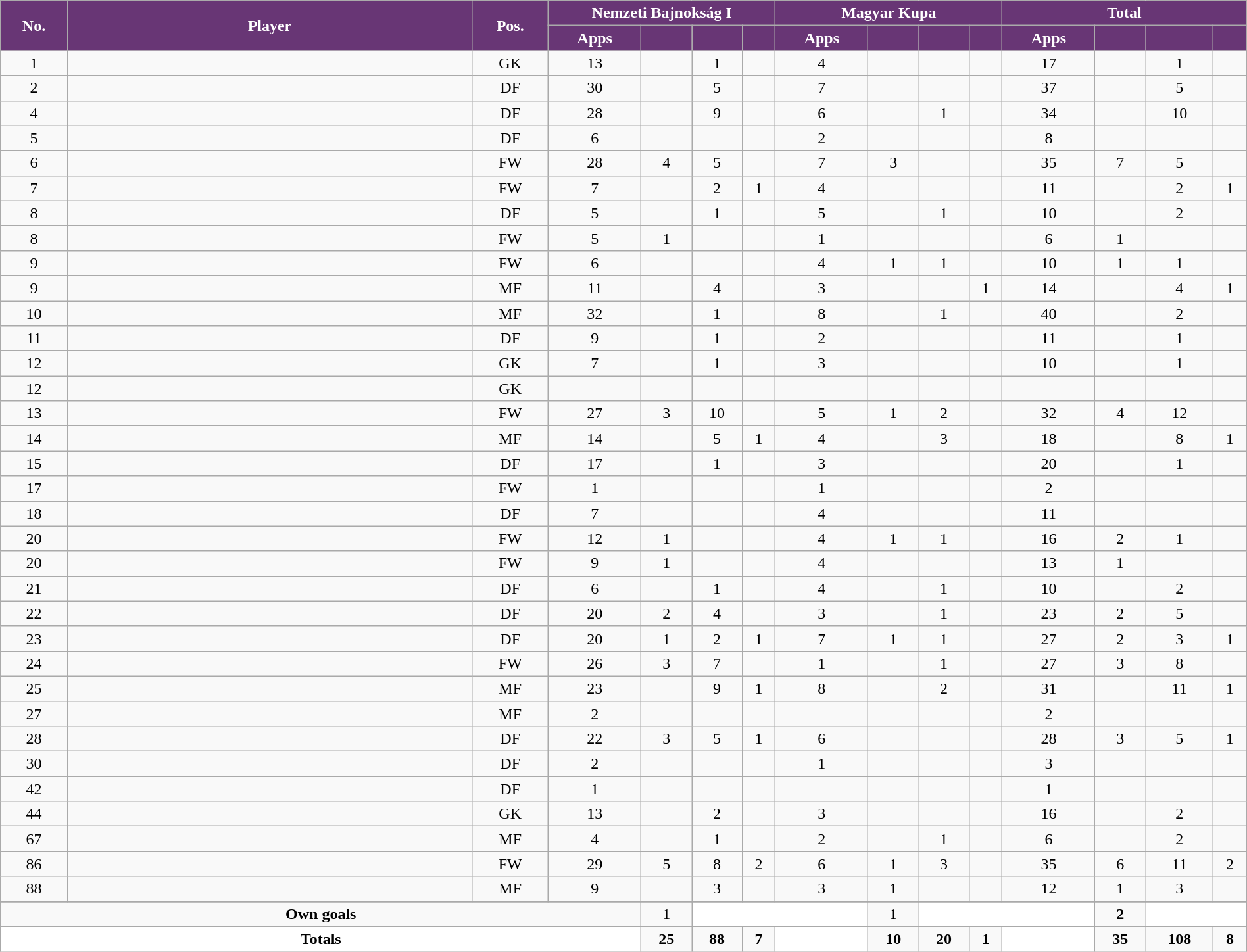<table class="wikitable sortable alternance" style="text-align:center;width:100%">
<tr>
<th rowspan="2" style="background-color:#683675; color:#FFFFFF; width:5px">No.</th>
<th rowspan="2" style="background-color:#683675; color:#FFFFFF; width:180px">Player</th>
<th rowspan="2" style="background-color:#683675; color:#FFFFFF; width:5px">Pos.</th>
<th colspan="4" style="background:#683675; color:#FFFFFF">Nemzeti Bajnokság I</th>
<th colspan="4" style="background:#683675; color:#FFFFFF">Magyar Kupa</th>
<th colspan="4" style="background:#683675; color:#FFFFFF">Total</th>
</tr>
<tr style="text-align:center">
<th width="4" style="background-color:#683675; color:#FFFFFF">Apps</th>
<th width="4" style="background-color:#683675"></th>
<th width="4" style="background-color:#683675"></th>
<th width="4" style="background-color:#683675"></th>
<th width="4" style="background-color:#683675; color:#FFFFFF">Apps</th>
<th width="4" style="background-color:#683675"></th>
<th width="4" style="background-color:#683675"></th>
<th width="4" style="background-color:#683675"></th>
<th width="4" style="background-color:#683675; color:#FFFFFF">Apps</th>
<th width="4" style="background-color:#683675"></th>
<th width="4" style="background-color:#683675"></th>
<th width="4" style="background-color:#683675"></th>
</tr>
<tr>
<td>1</td>
<td> </td>
<td>GK</td>
<td>13</td>
<td></td>
<td>1</td>
<td></td>
<td>4</td>
<td></td>
<td></td>
<td></td>
<td>17</td>
<td></td>
<td>1</td>
<td></td>
</tr>
<tr>
<td>2</td>
<td> </td>
<td>DF</td>
<td>30</td>
<td></td>
<td>5</td>
<td></td>
<td>7</td>
<td></td>
<td></td>
<td></td>
<td>37</td>
<td></td>
<td>5</td>
<td></td>
</tr>
<tr>
<td>4</td>
<td> </td>
<td>DF</td>
<td>28</td>
<td></td>
<td>9</td>
<td></td>
<td>6</td>
<td></td>
<td>1</td>
<td></td>
<td>34</td>
<td></td>
<td>10</td>
<td></td>
</tr>
<tr>
<td>5</td>
<td> </td>
<td>DF</td>
<td>6</td>
<td></td>
<td></td>
<td></td>
<td>2</td>
<td></td>
<td></td>
<td></td>
<td>8</td>
<td></td>
<td></td>
<td></td>
</tr>
<tr>
<td>6</td>
<td> </td>
<td>FW</td>
<td>28</td>
<td>4</td>
<td>5</td>
<td></td>
<td>7</td>
<td>3</td>
<td></td>
<td></td>
<td>35</td>
<td>7</td>
<td>5</td>
<td></td>
</tr>
<tr>
<td>7</td>
<td> </td>
<td>FW</td>
<td>7</td>
<td></td>
<td>2</td>
<td>1</td>
<td>4</td>
<td></td>
<td></td>
<td></td>
<td>11</td>
<td></td>
<td>2</td>
<td>1</td>
</tr>
<tr>
<td>8</td>
<td> </td>
<td>DF</td>
<td>5</td>
<td></td>
<td>1</td>
<td></td>
<td>5</td>
<td></td>
<td>1</td>
<td></td>
<td>10</td>
<td></td>
<td>2</td>
<td></td>
</tr>
<tr>
<td>8</td>
<td> </td>
<td>FW</td>
<td>5</td>
<td>1</td>
<td></td>
<td></td>
<td>1</td>
<td></td>
<td></td>
<td></td>
<td>6</td>
<td>1</td>
<td></td>
<td></td>
</tr>
<tr>
<td>9</td>
<td> </td>
<td>FW</td>
<td>6</td>
<td></td>
<td></td>
<td></td>
<td>4</td>
<td>1</td>
<td>1</td>
<td></td>
<td>10</td>
<td>1</td>
<td>1</td>
<td></td>
</tr>
<tr>
<td>9</td>
<td> </td>
<td>MF</td>
<td>11</td>
<td></td>
<td>4</td>
<td></td>
<td>3</td>
<td></td>
<td></td>
<td>1</td>
<td>14</td>
<td></td>
<td>4</td>
<td>1</td>
</tr>
<tr>
<td>10</td>
<td> </td>
<td>MF</td>
<td>32</td>
<td></td>
<td>1</td>
<td></td>
<td>8</td>
<td></td>
<td>1</td>
<td></td>
<td>40</td>
<td></td>
<td>2</td>
<td></td>
</tr>
<tr>
<td>11</td>
<td> </td>
<td>DF</td>
<td>9</td>
<td></td>
<td>1</td>
<td></td>
<td>2</td>
<td></td>
<td></td>
<td></td>
<td>11</td>
<td></td>
<td>1</td>
<td></td>
</tr>
<tr>
<td>12</td>
<td> </td>
<td>GK</td>
<td>7</td>
<td></td>
<td>1</td>
<td></td>
<td>3</td>
<td></td>
<td></td>
<td></td>
<td>10</td>
<td></td>
<td>1</td>
<td></td>
</tr>
<tr>
<td>12</td>
<td> </td>
<td>GK</td>
<td></td>
<td></td>
<td></td>
<td></td>
<td></td>
<td></td>
<td></td>
<td></td>
<td></td>
<td></td>
<td></td>
<td></td>
</tr>
<tr>
<td>13</td>
<td> </td>
<td>FW</td>
<td>27</td>
<td>3</td>
<td>10</td>
<td></td>
<td>5</td>
<td>1</td>
<td>2</td>
<td></td>
<td>32</td>
<td>4</td>
<td>12</td>
<td></td>
</tr>
<tr>
<td>14</td>
<td> </td>
<td>MF</td>
<td>14</td>
<td></td>
<td>5</td>
<td>1</td>
<td>4</td>
<td></td>
<td>3</td>
<td></td>
<td>18</td>
<td></td>
<td>8</td>
<td>1</td>
</tr>
<tr>
<td>15</td>
<td> </td>
<td>DF</td>
<td>17</td>
<td></td>
<td>1</td>
<td></td>
<td>3</td>
<td></td>
<td></td>
<td></td>
<td>20</td>
<td></td>
<td>1</td>
<td></td>
</tr>
<tr>
<td>17</td>
<td> </td>
<td>FW</td>
<td>1</td>
<td></td>
<td></td>
<td></td>
<td>1</td>
<td></td>
<td></td>
<td></td>
<td>2</td>
<td></td>
<td></td>
<td></td>
</tr>
<tr>
<td>18</td>
<td> </td>
<td>DF</td>
<td>7</td>
<td></td>
<td></td>
<td></td>
<td>4</td>
<td></td>
<td></td>
<td></td>
<td>11</td>
<td></td>
<td></td>
<td></td>
</tr>
<tr>
<td>20</td>
<td> </td>
<td>FW</td>
<td>12</td>
<td>1</td>
<td></td>
<td></td>
<td>4</td>
<td>1</td>
<td>1</td>
<td></td>
<td>16</td>
<td>2</td>
<td>1</td>
<td></td>
</tr>
<tr>
<td>20</td>
<td> </td>
<td>FW</td>
<td>9</td>
<td>1</td>
<td></td>
<td></td>
<td>4</td>
<td></td>
<td></td>
<td></td>
<td>13</td>
<td>1</td>
<td></td>
<td></td>
</tr>
<tr>
<td>21</td>
<td> </td>
<td>DF</td>
<td>6</td>
<td></td>
<td>1</td>
<td></td>
<td>4</td>
<td></td>
<td>1</td>
<td></td>
<td>10</td>
<td></td>
<td>2</td>
<td></td>
</tr>
<tr>
<td>22</td>
<td> </td>
<td>DF</td>
<td>20</td>
<td>2</td>
<td>4</td>
<td></td>
<td>3</td>
<td></td>
<td>1</td>
<td></td>
<td>23</td>
<td>2</td>
<td>5</td>
<td></td>
</tr>
<tr>
<td>23</td>
<td> </td>
<td>DF</td>
<td>20</td>
<td>1</td>
<td>2</td>
<td>1</td>
<td>7</td>
<td>1</td>
<td>1</td>
<td></td>
<td>27</td>
<td>2</td>
<td>3</td>
<td>1</td>
</tr>
<tr>
<td>24</td>
<td> </td>
<td>FW</td>
<td>26</td>
<td>3</td>
<td>7</td>
<td></td>
<td>1</td>
<td></td>
<td>1</td>
<td></td>
<td>27</td>
<td>3</td>
<td>8</td>
<td></td>
</tr>
<tr>
<td>25</td>
<td> </td>
<td>MF</td>
<td>23</td>
<td></td>
<td>9</td>
<td>1</td>
<td>8</td>
<td></td>
<td>2</td>
<td></td>
<td>31</td>
<td></td>
<td>11</td>
<td>1</td>
</tr>
<tr>
<td>27</td>
<td> </td>
<td>MF</td>
<td>2</td>
<td></td>
<td></td>
<td></td>
<td></td>
<td></td>
<td></td>
<td></td>
<td>2</td>
<td></td>
<td></td>
<td></td>
</tr>
<tr>
<td>28</td>
<td> </td>
<td>DF</td>
<td>22</td>
<td>3</td>
<td>5</td>
<td>1</td>
<td>6</td>
<td></td>
<td></td>
<td></td>
<td>28</td>
<td>3</td>
<td>5</td>
<td>1</td>
</tr>
<tr>
<td>30</td>
<td> </td>
<td>DF</td>
<td>2</td>
<td></td>
<td></td>
<td></td>
<td>1</td>
<td></td>
<td></td>
<td></td>
<td>3</td>
<td></td>
<td></td>
<td></td>
</tr>
<tr>
<td>42</td>
<td> </td>
<td>DF</td>
<td>1</td>
<td></td>
<td></td>
<td></td>
<td></td>
<td></td>
<td></td>
<td></td>
<td>1</td>
<td></td>
<td></td>
<td></td>
</tr>
<tr>
<td>44</td>
<td> </td>
<td>GK</td>
<td>13</td>
<td></td>
<td>2</td>
<td></td>
<td>3</td>
<td></td>
<td></td>
<td></td>
<td>16</td>
<td></td>
<td>2</td>
<td></td>
</tr>
<tr>
<td>67</td>
<td> </td>
<td>MF</td>
<td>4</td>
<td></td>
<td>1</td>
<td></td>
<td>2</td>
<td></td>
<td>1</td>
<td></td>
<td>6</td>
<td></td>
<td>2</td>
<td></td>
</tr>
<tr>
<td>86</td>
<td> </td>
<td>FW</td>
<td>29</td>
<td>5</td>
<td>8</td>
<td>2</td>
<td>6</td>
<td>1</td>
<td>3</td>
<td></td>
<td>35</td>
<td>6</td>
<td>11</td>
<td>2</td>
</tr>
<tr>
<td>88</td>
<td> </td>
<td>MF</td>
<td>9</td>
<td></td>
<td>3</td>
<td></td>
<td>3</td>
<td>1</td>
<td></td>
<td></td>
<td>12</td>
<td>1</td>
<td>3</td>
<td></td>
</tr>
<tr>
</tr>
<tr class="sortbottom">
<td colspan="4"><strong>Own goals</strong></td>
<td>1</td>
<td colspan="3" style="background:white;text-align:center"></td>
<td>1</td>
<td colspan="3" style="background:white;text-align:center"></td>
<td><strong>2</strong></td>
<td colspan="2" style="background:white;text-align:center"></td>
</tr>
<tr class="sortbottom">
<td colspan="4" style="background:white;text-align:center"><strong>Totals</strong></td>
<td><strong>25</strong></td>
<td><strong>88</strong></td>
<td><strong>7</strong></td>
<td rowspan="3" style="background:white;text-align:center"></td>
<td><strong>10</strong></td>
<td><strong>20</strong></td>
<td><strong>1</strong></td>
<td rowspan="3" style="background:white;text-align:center"></td>
<td><strong>35</strong></td>
<td><strong>108</strong></td>
<td><strong>8</strong></td>
</tr>
</table>
